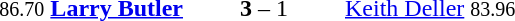<table style="text-align:center">
<tr>
<th width=223></th>
<th width=100></th>
<th width=223></th>
</tr>
<tr>
<td align=right><small>86.70</small> <strong><a href='#'>Larry Butler</a></strong> </td>
<td><strong>3</strong> – 1</td>
<td align=left> <a href='#'>Keith Deller</a> <small>83.96</small></td>
</tr>
</table>
